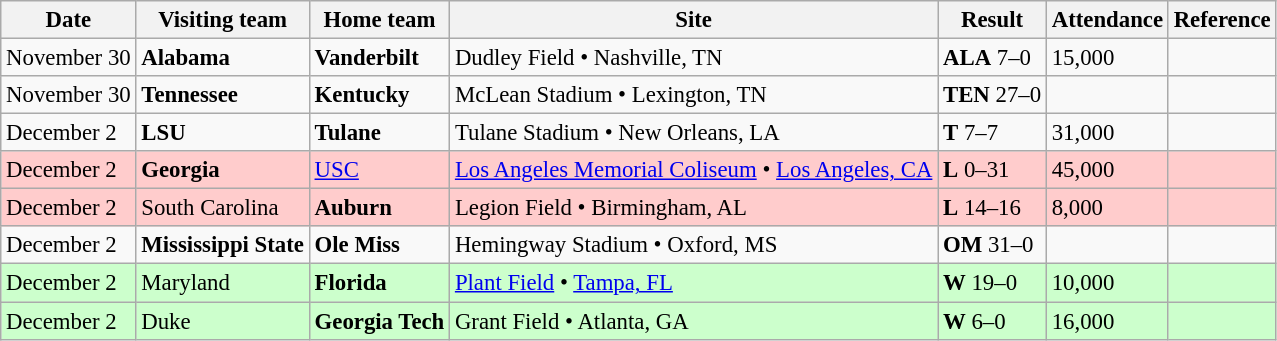<table class="wikitable" style="font-size:95%;">
<tr>
<th>Date</th>
<th>Visiting team</th>
<th>Home team</th>
<th>Site</th>
<th>Result</th>
<th>Attendance</th>
<th class="unsortable">Reference</th>
</tr>
<tr bgcolor=>
<td>November 30</td>
<td><strong>Alabama</strong></td>
<td><strong>Vanderbilt</strong></td>
<td>Dudley Field • Nashville, TN</td>
<td><strong>ALA</strong> 7–0</td>
<td>15,000</td>
<td></td>
</tr>
<tr bgcolor=>
<td>November 30</td>
<td><strong>Tennessee</strong></td>
<td><strong>Kentucky</strong></td>
<td>McLean Stadium • Lexington, TN</td>
<td><strong>TEN</strong> 27–0</td>
<td></td>
<td></td>
</tr>
<tr bgcolor=>
<td>December 2</td>
<td><strong>LSU</strong></td>
<td><strong>Tulane</strong></td>
<td>Tulane Stadium • New Orleans, LA</td>
<td><strong>T</strong> 7–7</td>
<td>31,000</td>
<td></td>
</tr>
<tr bgcolor=ffcccc>
<td>December 2</td>
<td><strong>Georgia</strong></td>
<td><a href='#'>USC</a></td>
<td><a href='#'>Los Angeles Memorial Coliseum</a> • <a href='#'>Los Angeles, CA</a></td>
<td><strong>L</strong> 0–31</td>
<td>45,000</td>
<td></td>
</tr>
<tr bgcolor=ffcccc>
<td>December 2</td>
<td>South Carolina</td>
<td><strong>Auburn</strong></td>
<td>Legion Field • Birmingham, AL</td>
<td><strong>L</strong> 14–16</td>
<td>8,000</td>
<td></td>
</tr>
<tr bgcolor=>
<td>December 2</td>
<td><strong>Mississippi State</strong></td>
<td><strong>Ole Miss</strong></td>
<td>Hemingway Stadium • Oxford, MS</td>
<td><strong>OM</strong> 31–0</td>
<td></td>
<td></td>
</tr>
<tr bgcolor=ccffcc>
<td>December 2</td>
<td>Maryland</td>
<td><strong>Florida</strong></td>
<td><a href='#'>Plant Field</a> • <a href='#'>Tampa, FL</a></td>
<td><strong>W</strong> 19–0</td>
<td>10,000</td>
<td></td>
</tr>
<tr bgcolor=ccffcc>
<td>December 2</td>
<td>Duke</td>
<td><strong>Georgia Tech</strong></td>
<td>Grant Field • Atlanta, GA</td>
<td><strong>W</strong> 6–0</td>
<td>16,000</td>
<td></td>
</tr>
</table>
